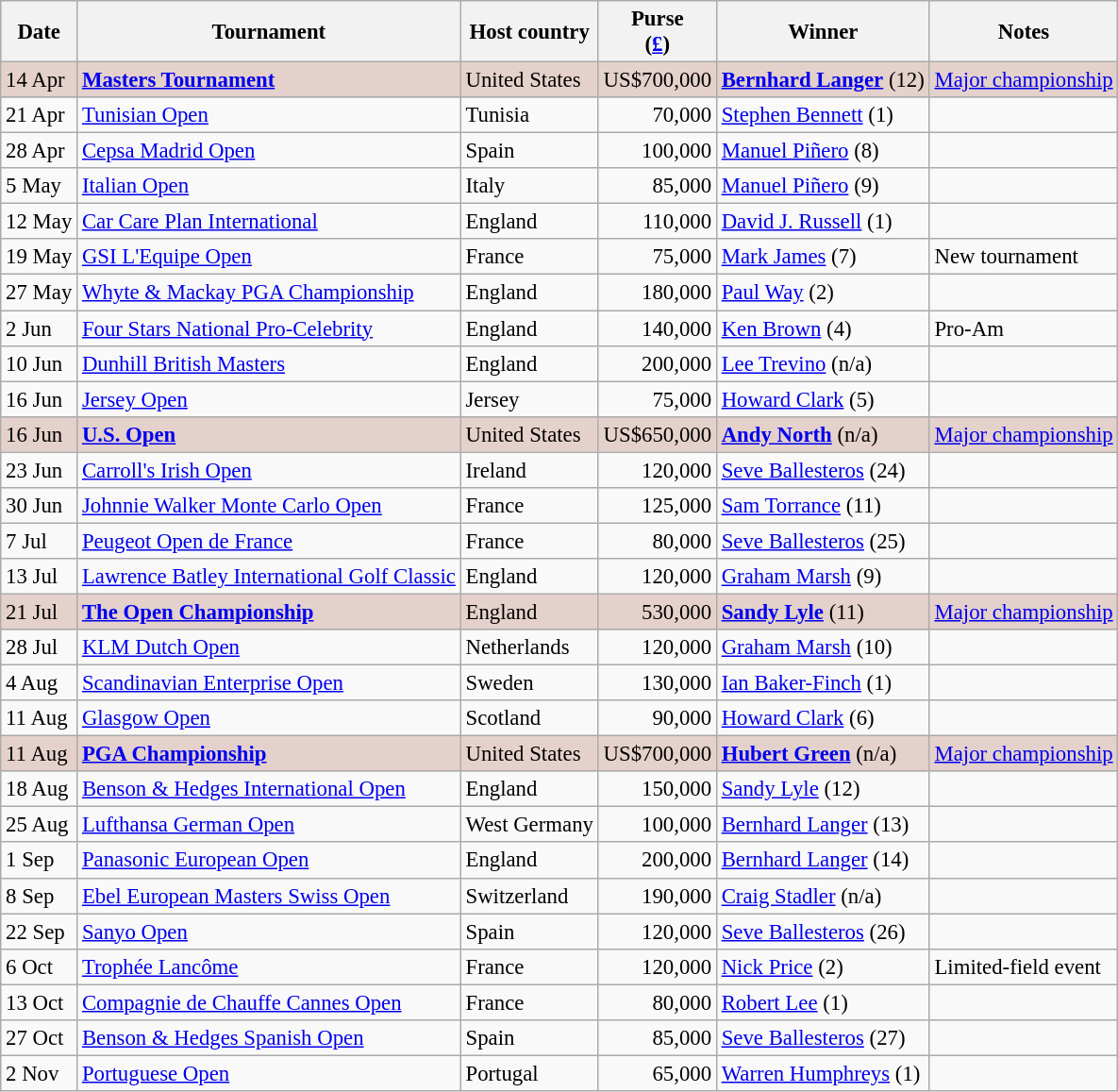<table class="wikitable" style="font-size:95%">
<tr>
<th>Date</th>
<th>Tournament</th>
<th>Host country</th>
<th>Purse<br>(<a href='#'>£</a>)</th>
<th>Winner</th>
<th>Notes</th>
</tr>
<tr style="background:#e5d1cb;">
<td>14 Apr</td>
<td><strong><a href='#'>Masters Tournament</a></strong></td>
<td>United States</td>
<td align=right>US$700,000</td>
<td> <strong><a href='#'>Bernhard Langer</a></strong> (12)</td>
<td><a href='#'>Major championship</a></td>
</tr>
<tr>
<td>21 Apr</td>
<td><a href='#'>Tunisian Open</a></td>
<td>Tunisia</td>
<td align=right>70,000</td>
<td> <a href='#'>Stephen Bennett</a> (1)</td>
<td></td>
</tr>
<tr>
<td>28 Apr</td>
<td><a href='#'>Cepsa Madrid Open</a></td>
<td>Spain</td>
<td align=right>100,000</td>
<td> <a href='#'>Manuel Piñero</a> (8)</td>
<td></td>
</tr>
<tr>
<td>5 May</td>
<td><a href='#'>Italian Open</a></td>
<td>Italy</td>
<td align=right>85,000</td>
<td> <a href='#'>Manuel Piñero</a> (9)</td>
<td></td>
</tr>
<tr>
<td>12 May</td>
<td><a href='#'>Car Care Plan International</a></td>
<td>England</td>
<td align=right>110,000</td>
<td> <a href='#'>David J. Russell</a> (1)</td>
<td></td>
</tr>
<tr>
<td>19 May</td>
<td><a href='#'>GSI L'Equipe Open</a></td>
<td>France</td>
<td align=right>75,000</td>
<td> <a href='#'>Mark James</a> (7)</td>
<td>New tournament</td>
</tr>
<tr>
<td>27 May</td>
<td><a href='#'>Whyte & Mackay PGA Championship</a></td>
<td>England</td>
<td align=right>180,000</td>
<td> <a href='#'>Paul Way</a> (2)</td>
<td></td>
</tr>
<tr>
<td>2 Jun</td>
<td><a href='#'>Four Stars National Pro-Celebrity</a></td>
<td>England</td>
<td align=right>140,000</td>
<td> <a href='#'>Ken Brown</a> (4)</td>
<td>Pro-Am</td>
</tr>
<tr>
<td>10 Jun</td>
<td><a href='#'>Dunhill British Masters</a></td>
<td>England</td>
<td align=right>200,000</td>
<td> <a href='#'>Lee Trevino</a> (n/a)</td>
<td></td>
</tr>
<tr>
<td>16 Jun</td>
<td><a href='#'>Jersey Open</a></td>
<td>Jersey</td>
<td align=right>75,000</td>
<td> <a href='#'>Howard Clark</a> (5)</td>
<td></td>
</tr>
<tr style="background:#e5d1cb;">
<td>16 Jun</td>
<td><strong><a href='#'>U.S. Open</a></strong></td>
<td>United States</td>
<td align=right>US$650,000</td>
<td> <strong><a href='#'>Andy North</a></strong> (n/a)</td>
<td><a href='#'>Major championship</a></td>
</tr>
<tr>
<td>23 Jun</td>
<td><a href='#'>Carroll's Irish Open</a></td>
<td>Ireland</td>
<td align=right>120,000</td>
<td> <a href='#'>Seve Ballesteros</a> (24)</td>
<td></td>
</tr>
<tr>
<td>30 Jun</td>
<td><a href='#'>Johnnie Walker Monte Carlo Open</a></td>
<td>France</td>
<td align=right>125,000</td>
<td> <a href='#'>Sam Torrance</a> (11)</td>
<td></td>
</tr>
<tr>
<td>7 Jul</td>
<td><a href='#'>Peugeot Open de France</a></td>
<td>France</td>
<td align=right>80,000</td>
<td> <a href='#'>Seve Ballesteros</a> (25)</td>
<td></td>
</tr>
<tr>
<td>13 Jul</td>
<td><a href='#'>Lawrence Batley International Golf Classic</a></td>
<td>England</td>
<td align=right>120,000</td>
<td> <a href='#'>Graham Marsh</a> (9)</td>
<td></td>
</tr>
<tr style="background:#e5d1cb;">
<td>21 Jul</td>
<td><strong><a href='#'>The Open Championship</a></strong></td>
<td>England</td>
<td align=right>530,000</td>
<td> <strong><a href='#'>Sandy Lyle</a></strong> (11)</td>
<td><a href='#'>Major championship</a></td>
</tr>
<tr>
<td>28 Jul</td>
<td><a href='#'>KLM Dutch Open</a></td>
<td>Netherlands</td>
<td align=right>120,000</td>
<td> <a href='#'>Graham Marsh</a> (10)</td>
<td></td>
</tr>
<tr>
<td>4 Aug</td>
<td><a href='#'>Scandinavian Enterprise Open</a></td>
<td>Sweden</td>
<td align=right>130,000</td>
<td> <a href='#'>Ian Baker-Finch</a> (1)</td>
<td></td>
</tr>
<tr>
<td>11 Aug</td>
<td><a href='#'>Glasgow Open</a></td>
<td>Scotland</td>
<td align=right>90,000</td>
<td> <a href='#'>Howard Clark</a> (6)</td>
<td></td>
</tr>
<tr style="background:#e5d1cb;">
<td>11 Aug</td>
<td><strong><a href='#'>PGA Championship</a></strong></td>
<td>United States</td>
<td align=right>US$700,000</td>
<td> <strong><a href='#'>Hubert Green</a></strong> (n/a)</td>
<td><a href='#'>Major championship</a></td>
</tr>
<tr>
<td>18 Aug</td>
<td><a href='#'>Benson & Hedges International Open</a></td>
<td>England</td>
<td align=right>150,000</td>
<td> <a href='#'>Sandy Lyle</a> (12)</td>
<td></td>
</tr>
<tr>
<td>25 Aug</td>
<td><a href='#'>Lufthansa German Open</a></td>
<td>West Germany</td>
<td align=right>100,000</td>
<td> <a href='#'>Bernhard Langer</a> (13)</td>
<td></td>
</tr>
<tr>
<td>1 Sep</td>
<td><a href='#'>Panasonic European Open</a></td>
<td>England</td>
<td align=right>200,000</td>
<td> <a href='#'>Bernhard Langer</a> (14)</td>
<td></td>
</tr>
<tr>
<td>8 Sep</td>
<td><a href='#'>Ebel European Masters Swiss Open</a></td>
<td>Switzerland</td>
<td align=right>190,000</td>
<td> <a href='#'>Craig Stadler</a> (n/a)</td>
<td></td>
</tr>
<tr>
<td>22 Sep</td>
<td><a href='#'>Sanyo Open</a></td>
<td>Spain</td>
<td align=right>120,000</td>
<td> <a href='#'>Seve Ballesteros</a> (26)</td>
<td></td>
</tr>
<tr>
<td>6 Oct</td>
<td><a href='#'>Trophée Lancôme</a></td>
<td>France</td>
<td align=right>120,000</td>
<td> <a href='#'>Nick Price</a> (2)</td>
<td>Limited-field event</td>
</tr>
<tr>
<td>13 Oct</td>
<td><a href='#'>Compagnie de Chauffe Cannes Open</a></td>
<td>France</td>
<td align=right>80,000</td>
<td> <a href='#'>Robert Lee</a> (1)</td>
<td></td>
</tr>
<tr>
<td>27 Oct</td>
<td><a href='#'>Benson & Hedges Spanish Open</a></td>
<td>Spain</td>
<td align=right>85,000</td>
<td> <a href='#'>Seve Ballesteros</a> (27)</td>
<td></td>
</tr>
<tr>
<td>2 Nov</td>
<td><a href='#'>Portuguese Open</a></td>
<td>Portugal</td>
<td align=right>65,000</td>
<td> <a href='#'>Warren Humphreys</a> (1)</td>
<td></td>
</tr>
</table>
